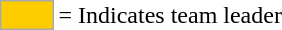<table>
<tr>
<td style="background:#fc0; border:1px solid #aaa; width:2em;"></td>
<td>= Indicates team leader</td>
</tr>
</table>
